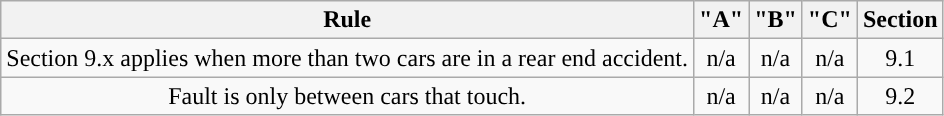<table class="wikitable">
<tr>
<th style="text-align: center;">Rule</th>
<th style="text-align: center;">"A"</th>
<th style="text-align: center;">"B"</th>
<th style="text-align: center;">"C"</th>
<th style="text-align: center;">Section</th>
</tr>
<tr>
<td style="text-align: center;">Section 9.x applies when more than two cars are in a rear end accident.</td>
<td style="text-align: center;">n/a</td>
<td style="text-align: center;">n/a</td>
<td style="text-align: center;">n/a</td>
<td style="text-align: center;">9.1</td>
</tr>
<tr>
<td style="text-align: center;">Fault is only between cars that touch.</td>
<td style="text-align: center;">n/a</td>
<td style="text-align: center;">n/a</td>
<td style="text-align: center;">n/a</td>
<td style="text-align: center;">9.2</td>
</tr>
</table>
